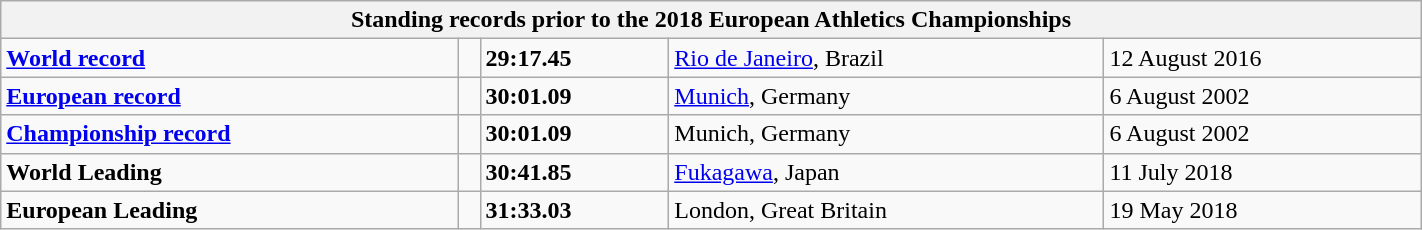<table class="wikitable" width=75%>
<tr>
<th colspan="5">Standing records prior to the 2018 European Athletics Championships</th>
</tr>
<tr>
<td><strong><a href='#'>World record</a></strong></td>
<td></td>
<td><strong>29:17.45</strong></td>
<td><a href='#'>Rio de Janeiro</a>, Brazil</td>
<td>12 August 2016</td>
</tr>
<tr>
<td><strong><a href='#'>European record</a></strong></td>
<td></td>
<td><strong>30:01.09</strong></td>
<td><a href='#'>Munich</a>, Germany</td>
<td>6 August 2002</td>
</tr>
<tr>
<td><strong><a href='#'>Championship record</a></strong></td>
<td></td>
<td><strong>30:01.09</strong></td>
<td>Munich, Germany</td>
<td>6 August 2002</td>
</tr>
<tr>
<td><strong>World Leading</strong></td>
<td></td>
<td><strong> 30:41.85 </strong></td>
<td><a href='#'>Fukagawa</a>, Japan</td>
<td>11 July 2018</td>
</tr>
<tr>
<td><strong>European Leading</strong></td>
<td></td>
<td><strong> 31:33.03 </strong></td>
<td>London, Great Britain</td>
<td>19 May 2018</td>
</tr>
</table>
